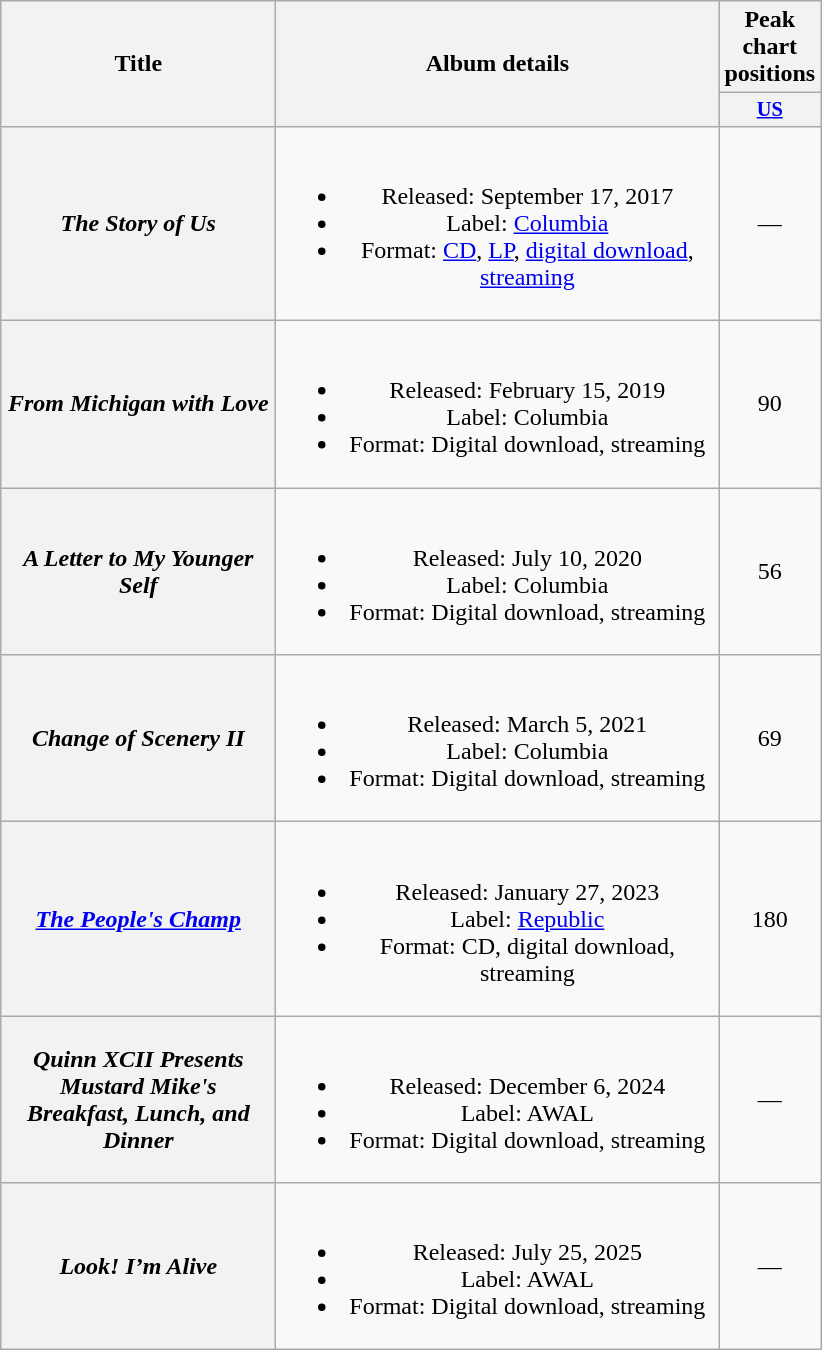<table class="wikitable plainrowheaders" style="text-align:center;">
<tr>
<th scope="col" rowspan="2" style="width:11em;">Title</th>
<th scope="col" rowspan="2" style="width:18em;">Album details</th>
<th scope="col" colspan="1">Peak chart positions</th>
</tr>
<tr>
<th scope="col" style="width:2.5em;font-size:85%;"><a href='#'>US</a><br></th>
</tr>
<tr>
<th scope="row"><em>The Story of Us</em></th>
<td><br><ul><li>Released: September 17, 2017</li><li>Label: <a href='#'>Columbia</a></li><li>Format: <a href='#'>CD</a>, <a href='#'>LP</a>, <a href='#'>digital download</a>, <a href='#'>streaming</a></li></ul></td>
<td>—</td>
</tr>
<tr>
<th scope="row"><em>From Michigan with Love</em></th>
<td><br><ul><li>Released: February 15, 2019</li><li>Label: Columbia</li><li>Format: Digital download, streaming</li></ul></td>
<td>90</td>
</tr>
<tr>
<th scope="row"><em>A Letter to My Younger Self</em></th>
<td><br><ul><li>Released: July 10, 2020</li><li>Label: Columbia</li><li>Format: Digital download, streaming</li></ul></td>
<td>56</td>
</tr>
<tr>
<th scope="row"><em>Change of Scenery II</em></th>
<td><br><ul><li>Released: March 5, 2021</li><li>Label: Columbia</li><li>Format: Digital download, streaming</li></ul></td>
<td>69</td>
</tr>
<tr>
<th scope="row"><em><a href='#'>The People's Champ</a></em></th>
<td><br><ul><li>Released: January 27, 2023</li><li>Label: <a href='#'>Republic</a></li><li>Format: CD, digital download, streaming</li></ul></td>
<td>180<br></td>
</tr>
<tr>
<th scope="row"><em>Quinn XCII Presents Mustard Mike's Breakfast, Lunch, and Dinner</em></th>
<td><br><ul><li>Released: December 6, 2024</li><li>Label: AWAL</li><li>Format: Digital download, streaming</li></ul></td>
<td>—</td>
</tr>
<tr>
<th scope="row"><em>Look! I’m Alive</em></th>
<td><br><ul><li>Released: July 25, 2025</li><li>Label: AWAL</li><li>Format: Digital download, streaming</li></ul></td>
<td>—</td>
</tr>
</table>
